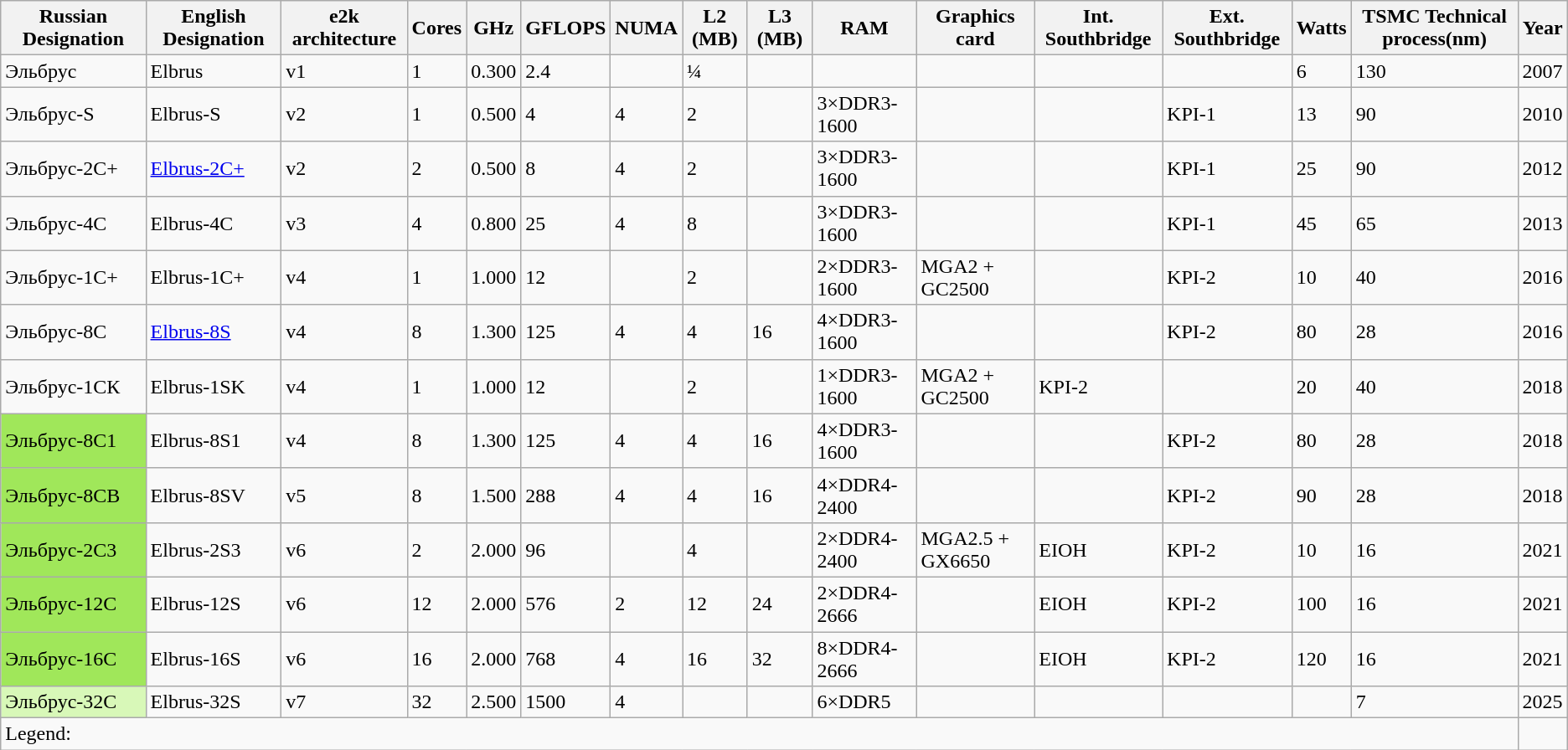<table class="wikitable sortable mw-datatable">
<tr>
<th>Russian Designation</th>
<th>English Designation</th>
<th>e2k architecture</th>
<th>Cores</th>
<th>GHz</th>
<th>GFLOPS</th>
<th>NUMA</th>
<th>L2 (MB)</th>
<th>L3 (MB)</th>
<th>RAM</th>
<th>Graphics card</th>
<th>Int. Southbridge</th>
<th>Ext. Southbridge</th>
<th>Watts</th>
<th>TSMC Technical process(nm)</th>
<th>Year</th>
</tr>
<tr>
<td>Эльбрус</td>
<td>Elbrus</td>
<td>v1</td>
<td>1</td>
<td>0.300</td>
<td>2.4</td>
<td></td>
<td>¼</td>
<td></td>
<td></td>
<td></td>
<td></td>
<td></td>
<td>6</td>
<td>130 </td>
<td>2007</td>
</tr>
<tr>
<td>Эльбрус-S</td>
<td>Elbrus-S</td>
<td>v2</td>
<td>1</td>
<td>0.500</td>
<td>4</td>
<td>4</td>
<td>2</td>
<td></td>
<td>3×DDR3-1600</td>
<td></td>
<td></td>
<td>KPI-1</td>
<td>13</td>
<td>90 </td>
<td>2010</td>
</tr>
<tr>
<td>Эльбрус-2C+</td>
<td><a href='#'>Elbrus-2C+</a></td>
<td>v2</td>
<td>2</td>
<td>0.500</td>
<td>8</td>
<td>4</td>
<td>2</td>
<td></td>
<td>3×DDR3-1600</td>
<td></td>
<td></td>
<td>KPI-1</td>
<td>25</td>
<td>90 </td>
<td>2012</td>
</tr>
<tr>
<td>Эльбрус-4С</td>
<td>Elbrus-4C</td>
<td>v3</td>
<td>4</td>
<td>0.800</td>
<td>25</td>
<td>4</td>
<td>8</td>
<td></td>
<td>3×DDR3-1600</td>
<td></td>
<td></td>
<td>KPI-1</td>
<td>45</td>
<td>65 </td>
<td>2013</td>
</tr>
<tr>
<td>Эльбрус-1С+</td>
<td>Elbrus-1C+</td>
<td>v4</td>
<td>1</td>
<td>1.000</td>
<td>12</td>
<td></td>
<td>2</td>
<td></td>
<td>2×DDR3-1600</td>
<td>MGA2 + GC2500</td>
<td></td>
<td>KPI-2</td>
<td>10</td>
<td>40 </td>
<td>2016</td>
</tr>
<tr>
<td>Эльбрус-8С</td>
<td><a href='#'>Elbrus-8S</a></td>
<td>v4</td>
<td>8</td>
<td>1.300</td>
<td>125</td>
<td>4</td>
<td>4</td>
<td>16</td>
<td>4×DDR3-1600</td>
<td></td>
<td></td>
<td>KPI-2</td>
<td>80</td>
<td>28 </td>
<td>2016</td>
</tr>
<tr>
<td>Эльбрус-1СК</td>
<td>Elbrus-1SK</td>
<td>v4</td>
<td>1</td>
<td>1.000</td>
<td>12</td>
<td></td>
<td>2</td>
<td></td>
<td>1×DDR3-1600</td>
<td>MGA2 + GC2500</td>
<td>KPI-2</td>
<td></td>
<td>20</td>
<td>40 </td>
<td>2018</td>
</tr>
<tr>
<td style="background:#a0e75a;">Эльбрус-8С1</td>
<td>Elbrus-8S1</td>
<td>v4</td>
<td>8</td>
<td>1.300</td>
<td>125</td>
<td>4</td>
<td>4</td>
<td>16</td>
<td>4×DDR3-1600</td>
<td></td>
<td></td>
<td>KPI-2</td>
<td>80</td>
<td>28 </td>
<td>2018</td>
</tr>
<tr>
<td style="background:#a0e75a;">Эльбрус-8СВ</td>
<td>Elbrus-8SV</td>
<td>v5</td>
<td>8</td>
<td>1.500</td>
<td>288</td>
<td>4</td>
<td>4</td>
<td>16</td>
<td>4×DDR4-2400</td>
<td></td>
<td></td>
<td>KPI-2</td>
<td>90</td>
<td>28 </td>
<td>2018</td>
</tr>
<tr>
<td style="background:#a0e75a;">Эльбрус-2С3</td>
<td>Elbrus-2S3</td>
<td>v6</td>
<td>2</td>
<td>2.000</td>
<td>96</td>
<td></td>
<td>4</td>
<td></td>
<td>2×DDR4-2400</td>
<td>MGA2.5 + GX6650</td>
<td>EIOH</td>
<td>KPI-2</td>
<td>10</td>
<td>16 </td>
<td>2021</td>
</tr>
<tr>
<td style="background:#a0e75a;">Эльбрус-12C</td>
<td>Elbrus-12S</td>
<td>v6</td>
<td>12</td>
<td>2.000</td>
<td>576</td>
<td>2</td>
<td>12</td>
<td>24</td>
<td>2×DDR4-2666</td>
<td></td>
<td>EIOH</td>
<td>KPI-2</td>
<td>100</td>
<td>16 </td>
<td>2021</td>
</tr>
<tr>
<td style="background:#a0e75a;">Эльбрус-16C</td>
<td>Elbrus-16S</td>
<td>v6</td>
<td>16</td>
<td>2.000</td>
<td>768</td>
<td>4</td>
<td>16</td>
<td>32</td>
<td>8×DDR4-2666</td>
<td></td>
<td>EIOH</td>
<td>KPI-2</td>
<td>120</td>
<td>16 </td>
<td>2021</td>
</tr>
<tr>
<td style="background:#d8f8b8;">Эльбрус-32C</td>
<td>Elbrus-32S</td>
<td>v7</td>
<td>32</td>
<td>2.500</td>
<td>1500</td>
<td>4</td>
<td></td>
<td></td>
<td>6×DDR5</td>
<td></td>
<td></td>
<td></td>
<td></td>
<td>7 </td>
<td>2025</td>
</tr>
<tr>
<td colspan="15">Legend:   </td>
</tr>
</table>
